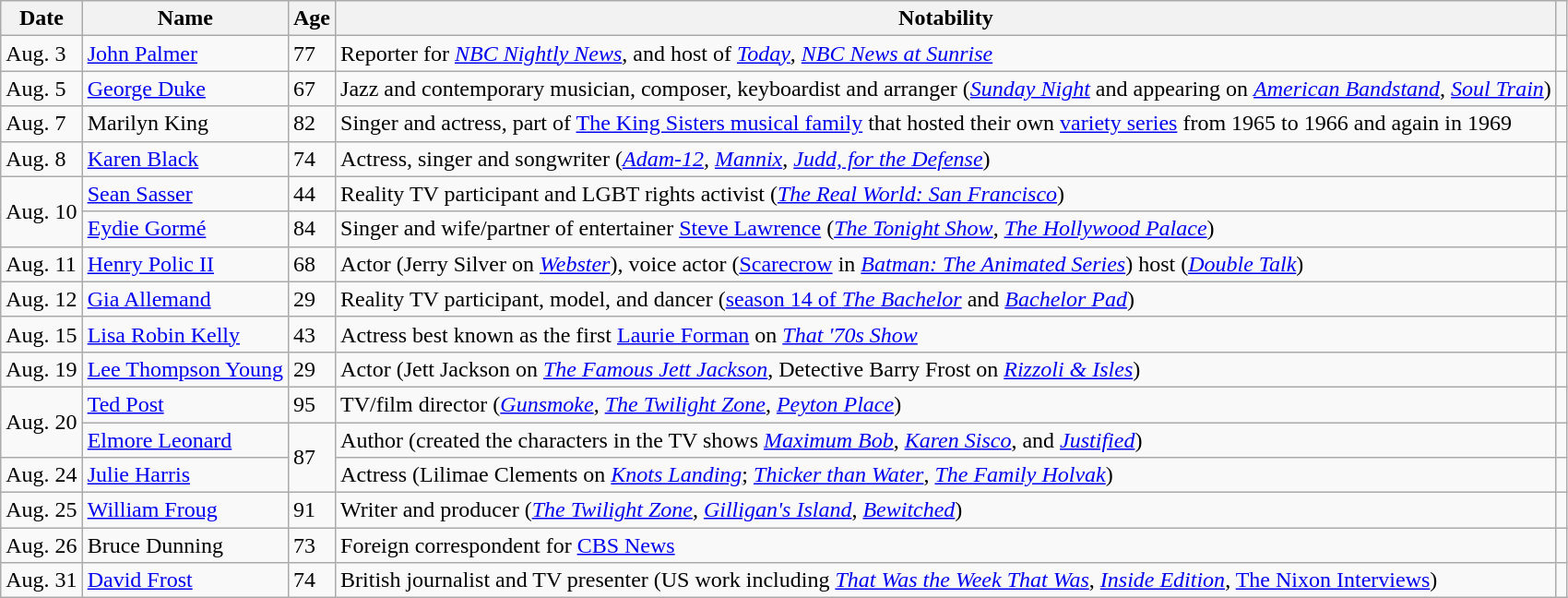<table class="wikitable sortable">
<tr ">
<th>Date</th>
<th>Name</th>
<th>Age</th>
<th>Notability</th>
<th class="unsortable"></th>
</tr>
<tr>
<td>Aug. 3</td>
<td><a href='#'>John Palmer</a></td>
<td>77</td>
<td>Reporter for <em><a href='#'>NBC Nightly News</a></em>, and host of <em><a href='#'>Today</a></em>, <em><a href='#'>NBC News at Sunrise</a></em></td>
<td></td>
</tr>
<tr>
<td>Aug. 5</td>
<td><a href='#'>George Duke</a></td>
<td>67</td>
<td>Jazz and contemporary musician, composer, keyboardist and arranger (<em><a href='#'>Sunday Night</a></em> and appearing on <em><a href='#'>American Bandstand</a></em>, <em><a href='#'>Soul Train</a></em>)</td>
<td></td>
</tr>
<tr>
<td>Aug. 7</td>
<td>Marilyn King</td>
<td>82</td>
<td>Singer and actress, part of <a href='#'>The King Sisters musical family</a> that hosted their own <a href='#'>variety series</a> from 1965 to 1966 and again in 1969</td>
<td></td>
</tr>
<tr>
<td>Aug. 8</td>
<td><a href='#'>Karen Black</a></td>
<td>74</td>
<td>Actress, singer and songwriter (<em><a href='#'>Adam-12</a>, <a href='#'>Mannix</a></em>, <em><a href='#'>Judd, for the Defense</a></em>)</td>
<td></td>
</tr>
<tr>
<td rowspan="2">Aug. 10</td>
<td><a href='#'>Sean Sasser</a></td>
<td>44</td>
<td>Reality TV participant and LGBT rights activist (<em><a href='#'>The Real World: San Francisco</a></em>)</td>
<td></td>
</tr>
<tr>
<td><a href='#'>Eydie Gormé</a></td>
<td>84</td>
<td>Singer and wife/partner of entertainer <a href='#'>Steve Lawrence</a> (<em><a href='#'>The Tonight Show</a></em>, <em><a href='#'>The Hollywood Palace</a></em>)</td>
<td></td>
</tr>
<tr>
<td>Aug. 11</td>
<td><a href='#'>Henry Polic II</a></td>
<td>68</td>
<td>Actor (Jerry Silver on <em><a href='#'>Webster</a></em>), voice actor (<a href='#'>Scarecrow</a> in <em><a href='#'>Batman: The Animated Series</a></em>) host (<em><a href='#'>Double Talk</a></em>)</td>
<td></td>
</tr>
<tr>
<td>Aug. 12</td>
<td><a href='#'>Gia Allemand</a></td>
<td>29</td>
<td>Reality TV participant, model, and dancer (<a href='#'>season 14 of <em>The Bachelor</em></a> and <em><a href='#'>Bachelor Pad</a></em>)</td>
<td></td>
</tr>
<tr>
<td>Aug. 15</td>
<td><a href='#'>Lisa Robin Kelly</a></td>
<td>43</td>
<td>Actress best known as the first <a href='#'>Laurie Forman</a> on <em><a href='#'>That '70s Show</a></em></td>
<td></td>
</tr>
<tr>
<td>Aug. 19</td>
<td><a href='#'>Lee Thompson Young</a></td>
<td>29</td>
<td>Actor (Jett Jackson on <em><a href='#'>The Famous Jett Jackson</a></em>, Detective Barry Frost on <em><a href='#'>Rizzoli & Isles</a></em>)</td>
<td></td>
</tr>
<tr>
<td rowspan="2">Aug. 20</td>
<td><a href='#'>Ted Post</a></td>
<td>95</td>
<td>TV/film director (<em><a href='#'>Gunsmoke</a></em>, <em><a href='#'>The Twilight Zone</a></em>, <em><a href='#'>Peyton Place</a></em>)</td>
<td></td>
</tr>
<tr>
<td><a href='#'>Elmore Leonard</a></td>
<td rowspan="2">87</td>
<td>Author (created the characters in the TV shows <em><a href='#'>Maximum Bob</a></em>, <em><a href='#'>Karen Sisco</a></em>, and <em><a href='#'>Justified</a></em>)</td>
<td></td>
</tr>
<tr>
<td>Aug. 24</td>
<td><a href='#'>Julie Harris</a></td>
<td>Actress (Lilimae Clements on <em><a href='#'>Knots Landing</a></em>; <em><a href='#'>Thicker than Water</a></em>, <em><a href='#'>The Family Holvak</a></em>)</td>
<td></td>
</tr>
<tr>
<td>Aug. 25</td>
<td><a href='#'>William Froug</a></td>
<td>91</td>
<td>Writer and producer (<em><a href='#'>The Twilight Zone</a></em>, <em><a href='#'>Gilligan's Island</a></em>, <em><a href='#'>Bewitched</a></em>)</td>
<td></td>
</tr>
<tr>
<td>Aug. 26</td>
<td>Bruce Dunning</td>
<td>73</td>
<td>Foreign correspondent for <a href='#'>CBS News</a></td>
<td></td>
</tr>
<tr>
<td>Aug. 31</td>
<td><a href='#'>David Frost</a></td>
<td>74</td>
<td>British journalist and TV presenter (US work including <em><a href='#'>That Was the Week That Was</a></em>, <em><a href='#'>Inside Edition</a></em>, <a href='#'>The Nixon Interviews</a>)</td>
<td></td>
</tr>
</table>
